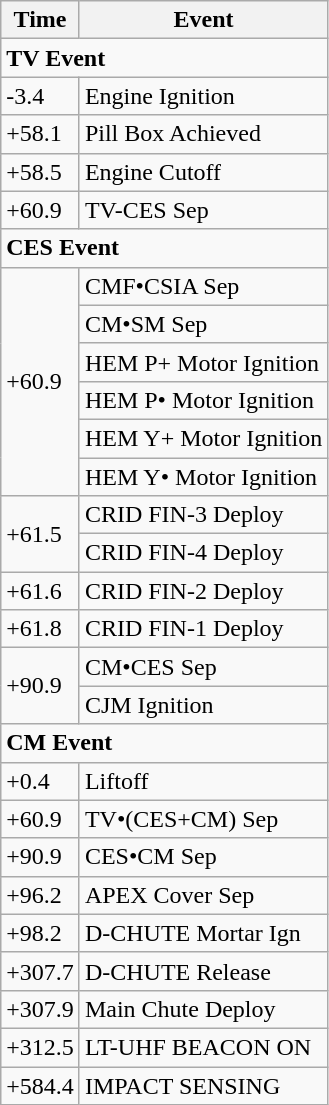<table class="wikitable">
<tr>
<th>Time</th>
<th>Event</th>
</tr>
<tr>
<td colspan="2"><strong>TV Event</strong></td>
</tr>
<tr>
<td>-3.4</td>
<td>Engine Ignition</td>
</tr>
<tr>
<td>+58.1</td>
<td>Pill Box Achieved</td>
</tr>
<tr>
<td>+58.5</td>
<td>Engine Cutoff</td>
</tr>
<tr>
<td>+60.9</td>
<td>TV-CES Sep</td>
</tr>
<tr>
<td colspan="2"><strong>CES Event</strong></td>
</tr>
<tr>
<td rowspan="6">+60.9</td>
<td>CMF•CSIA Sep</td>
</tr>
<tr>
<td>CM•SM Sep</td>
</tr>
<tr>
<td>HEM P+ Motor Ignition</td>
</tr>
<tr>
<td>HEM P• Motor Ignition</td>
</tr>
<tr>
<td>HEM Y+ Motor Ignition</td>
</tr>
<tr>
<td>HEM Y• Motor Ignition</td>
</tr>
<tr>
<td rowspan="2">+61.5</td>
<td>CRID FIN-3 Deploy</td>
</tr>
<tr>
<td>CRID FIN-4 Deploy</td>
</tr>
<tr>
<td>+61.6</td>
<td>CRID FIN-2 Deploy</td>
</tr>
<tr>
<td>+61.8</td>
<td>CRID FIN-1 Deploy</td>
</tr>
<tr>
<td rowspan="2">+90.9</td>
<td>CM•CES Sep</td>
</tr>
<tr>
<td>CJM Ignition</td>
</tr>
<tr>
<td colspan="2"><strong>CM Event</strong></td>
</tr>
<tr>
<td>+0.4</td>
<td>Liftoff</td>
</tr>
<tr>
<td>+60.9</td>
<td>TV•(CES+CM) Sep</td>
</tr>
<tr>
<td>+90.9</td>
<td>CES•CM Sep</td>
</tr>
<tr>
<td>+96.2</td>
<td>APEX Cover Sep</td>
</tr>
<tr>
<td>+98.2</td>
<td>D-CHUTE Mortar Ign</td>
</tr>
<tr>
<td>+307.7</td>
<td>D-CHUTE Release</td>
</tr>
<tr>
<td>+307.9</td>
<td>Main Chute Deploy</td>
</tr>
<tr>
<td>+312.5</td>
<td>LT-UHF BEACON ON</td>
</tr>
<tr>
<td>+584.4</td>
<td>IMPACT SENSING</td>
</tr>
</table>
